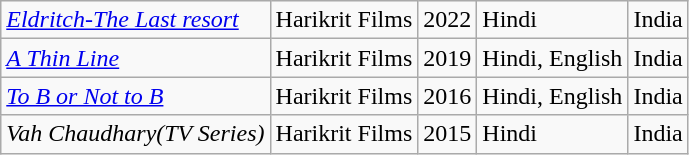<table class="wikitable">
<tr>
<td><em><a href='#'>Eldritch-The Last resort</a></em></td>
<td>Harikrit Films</td>
<td>2022</td>
<td>Hindi</td>
<td>India</td>
</tr>
<tr>
<td><em><a href='#'>A Thin Line</a></em></td>
<td>Harikrit Films</td>
<td>2019</td>
<td>Hindi, English</td>
<td>India</td>
</tr>
<tr>
<td><em><a href='#'>To B or Not to B</a></em></td>
<td>Harikrit Films</td>
<td>2016</td>
<td>Hindi, English</td>
<td>India</td>
</tr>
<tr>
<td><em>Vah Chaudhary(TV Series)</em></td>
<td>Harikrit Films</td>
<td>2015</td>
<td>Hindi</td>
<td>India</td>
</tr>
</table>
